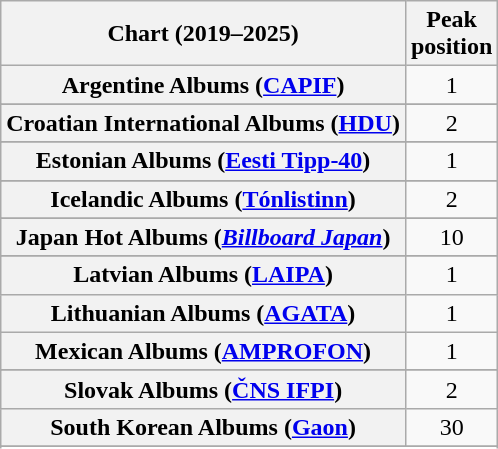<table class="wikitable sortable plainrowheaders" style="text-align:center">
<tr>
<th scope="col">Chart (2019–2025)</th>
<th scope="col">Peak<br>position</th>
</tr>
<tr>
<th scope="row">Argentine Albums (<a href='#'>CAPIF</a>)</th>
<td>1</td>
</tr>
<tr>
</tr>
<tr>
</tr>
<tr>
</tr>
<tr>
</tr>
<tr>
</tr>
<tr>
<th scope="row">Croatian International Albums (<a href='#'>HDU</a>)</th>
<td>2</td>
</tr>
<tr>
</tr>
<tr>
</tr>
<tr>
<th scope="row">Estonian Albums (<a href='#'>Eesti Tipp-40</a>)</th>
<td>1</td>
</tr>
<tr>
</tr>
<tr>
</tr>
<tr>
</tr>
<tr>
</tr>
<tr>
</tr>
<tr>
</tr>
<tr>
<th scope="row">Icelandic Albums (<a href='#'>Tónlistinn</a>)</th>
<td>2</td>
</tr>
<tr>
</tr>
<tr>
</tr>
<tr>
<th scope="row">Japan Hot Albums (<em><a href='#'>Billboard Japan</a></em>)</th>
<td>10</td>
</tr>
<tr>
</tr>
<tr>
<th scope="row">Latvian Albums (<a href='#'>LAIPA</a>)</th>
<td>1</td>
</tr>
<tr>
<th scope="row">Lithuanian Albums (<a href='#'>AGATA</a>)</th>
<td>1</td>
</tr>
<tr>
<th scope="row">Mexican Albums (<a href='#'>AMPROFON</a>)</th>
<td>1</td>
</tr>
<tr>
</tr>
<tr>
</tr>
<tr>
</tr>
<tr>
</tr>
<tr>
</tr>
<tr>
<th scope="row">Slovak Albums (<a href='#'>ČNS IFPI</a>)</th>
<td>2</td>
</tr>
<tr>
<th scope="row">South Korean Albums (<a href='#'>Gaon</a>)</th>
<td>30</td>
</tr>
<tr>
</tr>
<tr>
</tr>
<tr>
</tr>
<tr>
</tr>
<tr>
</tr>
</table>
